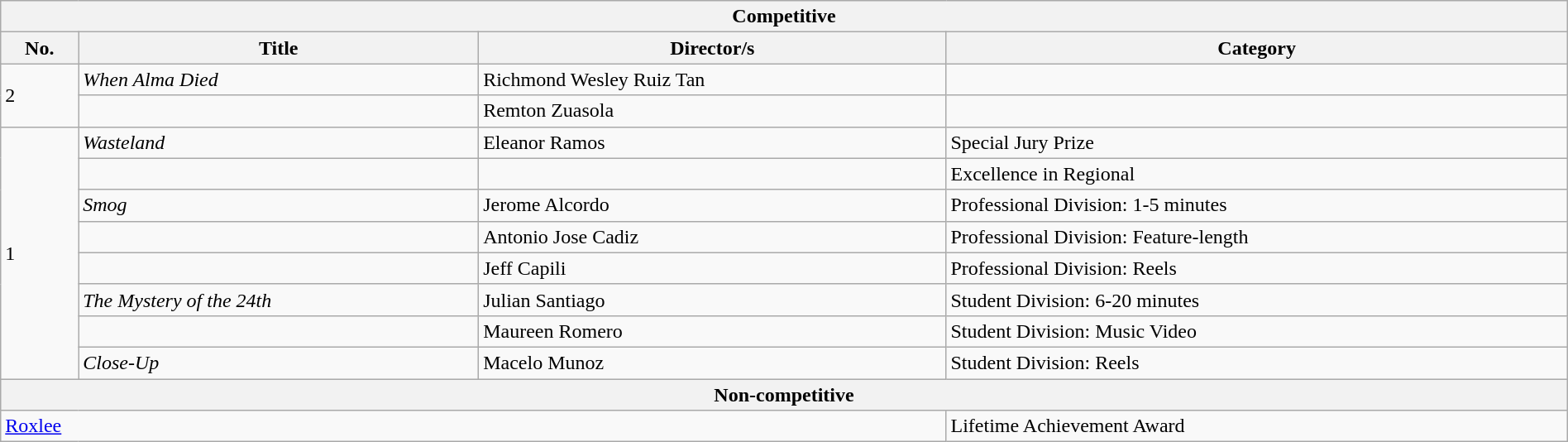<table class="wikitable sortable plainrowheaders" style="border:none; margin:0; width:100%;">
<tr>
<th colspan="4">Competitive</th>
</tr>
<tr>
<th>No.</th>
<th>Title</th>
<th>Director/s</th>
<th>Category</th>
</tr>
<tr>
<td rowspan="2">2</td>
<td><em>When Alma Died</em></td>
<td>Richmond Wesley Ruiz Tan</td>
<td></td>
</tr>
<tr>
<td></td>
<td>Remton Zuasola</td>
<td></td>
</tr>
<tr>
<td rowspan="8">1</td>
<td><em>Wasteland</em></td>
<td>Eleanor Ramos</td>
<td>Special Jury Prize</td>
</tr>
<tr>
<td></td>
<td></td>
<td>Excellence in Regional</td>
</tr>
<tr>
<td><em>Smog</em></td>
<td>Jerome Alcordo</td>
<td>Professional Division: 1-5 minutes</td>
</tr>
<tr>
<td></td>
<td>Antonio Jose Cadiz</td>
<td>Professional Division: Feature-length</td>
</tr>
<tr>
<td></td>
<td>Jeff Capili</td>
<td>Professional Division: Reels</td>
</tr>
<tr>
<td><em>The Mystery of the 24th</em></td>
<td>Julian Santiago</td>
<td>Student Division: 6-20 minutes</td>
</tr>
<tr>
<td></td>
<td>Maureen Romero</td>
<td>Student Division: Music Video</td>
</tr>
<tr>
<td><em>Close-Up</em></td>
<td>Macelo Munoz</td>
<td>Student Division: Reels</td>
</tr>
<tr>
<th colspan="4">Non-competitive</th>
</tr>
<tr>
<td colspan="3"><a href='#'>Roxlee</a></td>
<td>Lifetime Achievement Award</td>
</tr>
</table>
